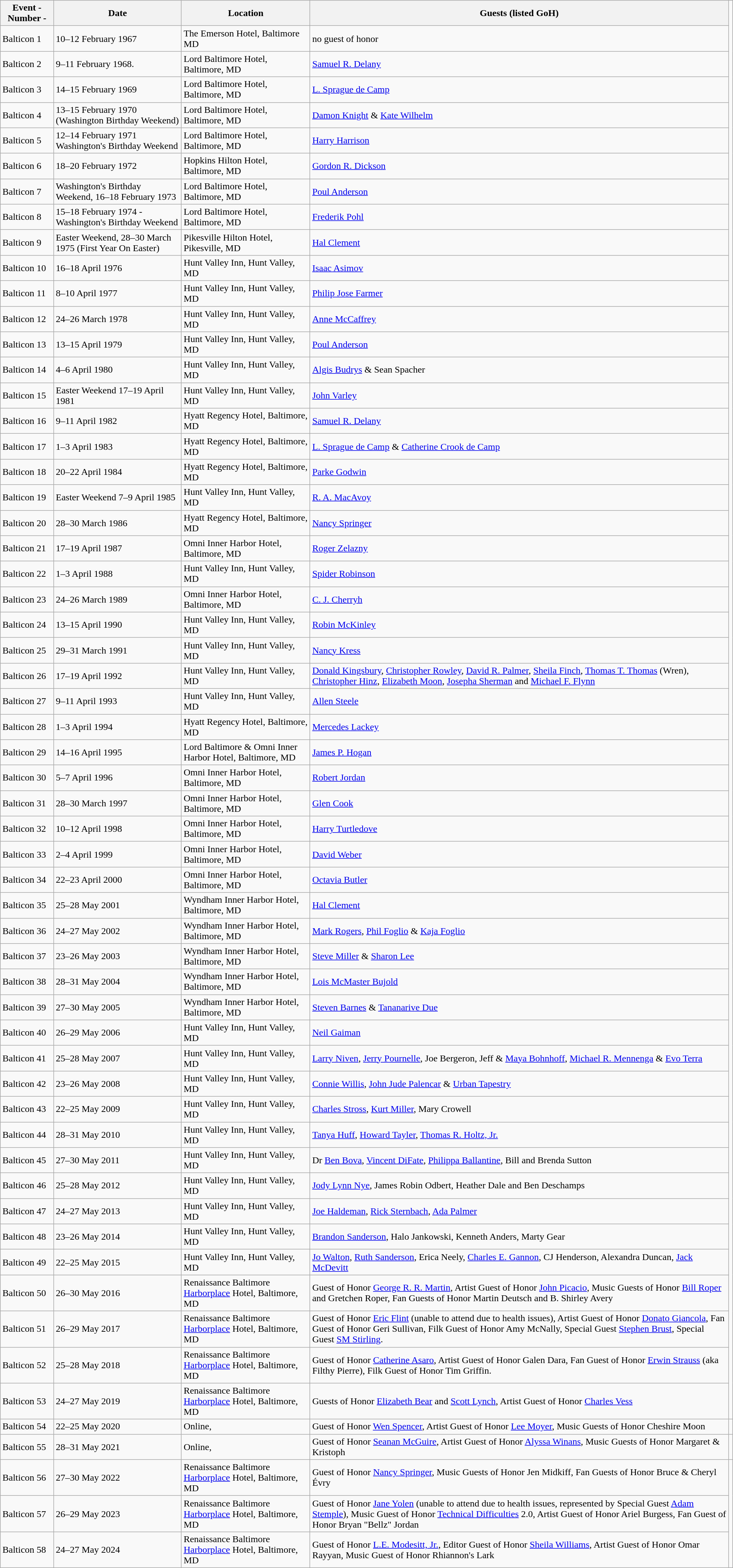<table class="wikitable">
<tr>
<th>Event - Number -</th>
<th>Date</th>
<th>Location</th>
<th>Guests (listed GoH)</th>
</tr>
<tr>
<td>Balticon 1</td>
<td>10–12 February 1967</td>
<td>The Emerson Hotel, Baltimore MD</td>
<td>no guest of honor</td>
</tr>
<tr>
<td>Balticon 2</td>
<td>9–11 February 1968.</td>
<td>Lord Baltimore Hotel, Baltimore, MD</td>
<td><a href='#'>Samuel R. Delany</a></td>
</tr>
<tr>
<td>Balticon 3</td>
<td>14–15 February 1969</td>
<td>Lord Baltimore Hotel, Baltimore, MD</td>
<td><a href='#'>L. Sprague de Camp</a></td>
</tr>
<tr>
<td>Balticon 4</td>
<td>13–15 February 1970 (Washington Birthday Weekend)</td>
<td>Lord Baltimore Hotel, Baltimore, MD</td>
<td><a href='#'>Damon Knight</a> & <a href='#'>Kate Wilhelm</a></td>
</tr>
<tr>
<td>Balticon 5</td>
<td>12–14 February 1971 Washington's Birthday Weekend</td>
<td>Lord Baltimore Hotel, Baltimore, MD</td>
<td><a href='#'>Harry Harrison</a></td>
</tr>
<tr>
<td>Balticon 6</td>
<td>18–20 February 1972</td>
<td>Hopkins Hilton Hotel, Baltimore, MD</td>
<td><a href='#'>Gordon R. Dickson</a></td>
</tr>
<tr>
<td>Balticon 7</td>
<td>Washington's Birthday Weekend, 16–18 February 1973</td>
<td>Lord Baltimore Hotel, Baltimore, MD</td>
<td><a href='#'>Poul Anderson</a></td>
</tr>
<tr>
<td>Balticon 8</td>
<td>15–18 February 1974 - Washington's Birthday Weekend</td>
<td>Lord Baltimore Hotel, Baltimore, MD</td>
<td><a href='#'>Frederik Pohl</a></td>
</tr>
<tr>
<td>Balticon 9</td>
<td>Easter Weekend, 28–30 March 1975 (First Year On Easter)</td>
<td>Pikesville Hilton Hotel, Pikesville, MD</td>
<td><a href='#'>Hal Clement</a></td>
</tr>
<tr>
<td>Balticon 10</td>
<td>16–18 April 1976</td>
<td>Hunt Valley Inn, Hunt Valley, MD</td>
<td><a href='#'>Isaac Asimov</a></td>
</tr>
<tr>
<td>Balticon 11</td>
<td>8–10 April 1977</td>
<td>Hunt Valley Inn, Hunt Valley, MD</td>
<td><a href='#'>Philip Jose Farmer</a></td>
</tr>
<tr>
<td>Balticon 12</td>
<td>24–26 March 1978</td>
<td>Hunt Valley Inn, Hunt Valley, MD</td>
<td><a href='#'>Anne McCaffrey</a></td>
</tr>
<tr>
<td>Balticon 13</td>
<td>13–15 April 1979</td>
<td>Hunt Valley Inn, Hunt Valley, MD</td>
<td><a href='#'>Poul Anderson</a></td>
</tr>
<tr>
<td>Balticon 14</td>
<td>4–6 April 1980</td>
<td>Hunt Valley Inn, Hunt Valley, MD</td>
<td><a href='#'>Algis Budrys</a> & Sean Spacher</td>
</tr>
<tr>
<td>Balticon 15</td>
<td>Easter Weekend 17–19 April 1981</td>
<td>Hunt Valley Inn, Hunt Valley, MD</td>
<td><a href='#'>John Varley</a></td>
</tr>
<tr>
<td>Balticon 16</td>
<td>9–11 April 1982</td>
<td>Hyatt Regency Hotel, Baltimore, MD</td>
<td><a href='#'>Samuel R. Delany</a></td>
</tr>
<tr>
<td>Balticon 17</td>
<td>1–3 April 1983</td>
<td>Hyatt Regency Hotel, Baltimore, MD</td>
<td><a href='#'>L. Sprague de Camp</a> & <a href='#'>Catherine Crook de Camp</a></td>
</tr>
<tr>
<td>Balticon 18</td>
<td>20–22 April 1984</td>
<td>Hyatt Regency Hotel, Baltimore, MD</td>
<td><a href='#'>Parke Godwin</a></td>
</tr>
<tr>
<td>Balticon 19</td>
<td>Easter Weekend 7–9 April 1985</td>
<td>Hunt Valley Inn, Hunt Valley, MD</td>
<td><a href='#'>R. A. MacAvoy</a></td>
</tr>
<tr>
<td>Balticon 20</td>
<td>28–30 March 1986</td>
<td>Hyatt Regency Hotel, Baltimore, MD</td>
<td><a href='#'>Nancy Springer</a></td>
</tr>
<tr>
<td>Balticon 21</td>
<td>17–19 April 1987</td>
<td>Omni Inner Harbor Hotel, Baltimore, MD</td>
<td><a href='#'>Roger Zelazny</a></td>
</tr>
<tr>
<td>Balticon 22</td>
<td>1–3 April 1988</td>
<td>Hunt Valley Inn, Hunt Valley, MD</td>
<td><a href='#'>Spider Robinson</a></td>
</tr>
<tr>
<td>Balticon 23</td>
<td>24–26 March 1989</td>
<td>Omni Inner Harbor Hotel, Baltimore, MD</td>
<td><a href='#'>C. J. Cherryh</a></td>
</tr>
<tr>
<td>Balticon 24</td>
<td>13–15 April 1990</td>
<td>Hunt Valley Inn, Hunt Valley, MD</td>
<td><a href='#'>Robin McKinley</a></td>
</tr>
<tr>
<td>Balticon 25</td>
<td>29–31 March 1991</td>
<td>Hunt Valley Inn, Hunt Valley, MD</td>
<td><a href='#'>Nancy Kress</a></td>
</tr>
<tr>
<td>Balticon 26</td>
<td>17–19 April 1992</td>
<td>Hunt Valley Inn, Hunt Valley, MD</td>
<td><a href='#'>Donald Kingsbury</a>, <a href='#'>Christopher Rowley</a>, <a href='#'>David R. Palmer</a>, <a href='#'>Sheila Finch</a>, <a href='#'>Thomas T. Thomas</a> (Wren), <a href='#'>Christopher Hinz</a>, <a href='#'>Elizabeth Moon</a>, <a href='#'>Josepha Sherman</a> and <a href='#'>Michael F. Flynn</a></td>
</tr>
<tr>
<td>Balticon 27</td>
<td>9–11 April 1993</td>
<td>Hunt Valley Inn, Hunt Valley, MD</td>
<td><a href='#'>Allen Steele</a></td>
</tr>
<tr>
<td>Balticon 28</td>
<td>1–3 April 1994</td>
<td>Hyatt Regency Hotel, Baltimore, MD</td>
<td><a href='#'>Mercedes Lackey</a></td>
</tr>
<tr>
<td>Balticon 29</td>
<td>14–16 April 1995</td>
<td>Lord Baltimore & Omni Inner Harbor Hotel, Baltimore, MD</td>
<td><a href='#'>James P. Hogan</a></td>
</tr>
<tr>
<td>Balticon 30</td>
<td>5–7 April 1996</td>
<td>Omni Inner Harbor Hotel, Baltimore, MD</td>
<td><a href='#'>Robert Jordan</a></td>
</tr>
<tr>
<td>Balticon 31</td>
<td>28–30 March 1997</td>
<td>Omni Inner Harbor Hotel, Baltimore, MD</td>
<td><a href='#'>Glen Cook</a></td>
</tr>
<tr>
<td>Balticon 32</td>
<td>10–12 April 1998</td>
<td>Omni Inner Harbor Hotel, Baltimore, MD</td>
<td><a href='#'>Harry Turtledove</a></td>
</tr>
<tr>
<td>Balticon 33</td>
<td>2–4 April 1999</td>
<td>Omni Inner Harbor Hotel, Baltimore, MD</td>
<td><a href='#'>David Weber</a></td>
</tr>
<tr>
<td>Balticon 34</td>
<td>22–23 April 2000</td>
<td>Omni Inner Harbor Hotel, Baltimore, MD</td>
<td><a href='#'>Octavia Butler</a></td>
</tr>
<tr>
<td>Balticon 35</td>
<td>25–28 May 2001</td>
<td>Wyndham Inner Harbor Hotel, Baltimore, MD</td>
<td><a href='#'>Hal Clement</a></td>
</tr>
<tr>
<td>Balticon 36</td>
<td>24–27 May 2002</td>
<td>Wyndham Inner Harbor Hotel, Baltimore, MD</td>
<td><a href='#'>Mark Rogers</a>, <a href='#'>Phil Foglio</a> & <a href='#'>Kaja Foglio</a></td>
</tr>
<tr>
<td>Balticon 37</td>
<td>23–26 May 2003</td>
<td>Wyndham Inner Harbor Hotel, Baltimore, MD</td>
<td><a href='#'>Steve Miller</a> & <a href='#'>Sharon Lee</a></td>
</tr>
<tr>
<td>Balticon 38</td>
<td>28–31 May 2004</td>
<td>Wyndham Inner Harbor Hotel, Baltimore, MD</td>
<td><a href='#'>Lois McMaster Bujold</a></td>
</tr>
<tr>
<td>Balticon 39</td>
<td>27–30 May 2005</td>
<td>Wyndham Inner Harbor Hotel, Baltimore, MD</td>
<td><a href='#'>Steven Barnes</a> & <a href='#'>Tananarive Due</a></td>
</tr>
<tr>
<td>Balticon 40</td>
<td>26–29 May 2006</td>
<td>Hunt Valley Inn, Hunt Valley, MD</td>
<td><a href='#'>Neil Gaiman</a></td>
</tr>
<tr>
<td>Balticon 41</td>
<td>25–28 May 2007</td>
<td>Hunt Valley Inn, Hunt Valley, MD</td>
<td><a href='#'>Larry Niven</a>, <a href='#'>Jerry Pournelle</a>, Joe Bergeron, Jeff & <a href='#'>Maya Bohnhoff</a>, <a href='#'>Michael R. Mennenga</a> & <a href='#'>Evo Terra</a></td>
</tr>
<tr>
<td>Balticon 42</td>
<td>23–26 May 2008</td>
<td>Hunt Valley Inn, Hunt Valley, MD</td>
<td><a href='#'>Connie Willis</a>, <a href='#'>John Jude Palencar</a> & <a href='#'>Urban Tapestry</a></td>
</tr>
<tr>
<td>Balticon 43</td>
<td>22–25 May 2009</td>
<td>Hunt Valley Inn, Hunt Valley, MD</td>
<td><a href='#'>Charles Stross</a>, <a href='#'>Kurt Miller</a>, Mary Crowell</td>
</tr>
<tr>
<td>Balticon 44</td>
<td>28–31 May 2010</td>
<td>Hunt Valley Inn, Hunt Valley, MD</td>
<td><a href='#'>Tanya Huff</a>, <a href='#'>Howard Tayler</a>, <a href='#'>Thomas R. Holtz, Jr.</a></td>
</tr>
<tr>
<td>Balticon 45</td>
<td>27–30 May 2011</td>
<td>Hunt Valley Inn, Hunt Valley, MD</td>
<td>Dr <a href='#'>Ben Bova</a>, <a href='#'>Vincent DiFate</a>, <a href='#'>Philippa Ballantine</a>, Bill and Brenda Sutton</td>
</tr>
<tr>
<td>Balticon 46</td>
<td>25–28 May 2012</td>
<td>Hunt Valley Inn, Hunt Valley, MD</td>
<td><a href='#'>Jody Lynn Nye</a>, James Robin Odbert, Heather Dale and Ben Deschamps</td>
</tr>
<tr>
<td>Balticon 47</td>
<td>24–27 May 2013</td>
<td>Hunt Valley Inn, Hunt Valley, MD</td>
<td><a href='#'>Joe Haldeman</a>, <a href='#'>Rick Sternbach</a>, <a href='#'>Ada Palmer</a></td>
</tr>
<tr>
<td>Balticon 48</td>
<td>23–26 May 2014</td>
<td>Hunt Valley Inn, Hunt Valley, MD</td>
<td><a href='#'>Brandon Sanderson</a>, Halo Jankowski, Kenneth Anders, Marty Gear</td>
</tr>
<tr>
<td>Balticon 49</td>
<td>22–25 May 2015</td>
<td>Hunt Valley Inn, Hunt Valley, MD</td>
<td><a href='#'>Jo Walton</a>, <a href='#'>Ruth Sanderson</a>, Erica Neely, <a href='#'>Charles E. Gannon</a>, CJ Henderson, Alexandra Duncan, <a href='#'>Jack McDevitt</a></td>
</tr>
<tr>
<td>Balticon 50</td>
<td>26–30 May 2016</td>
<td>Renaissance Baltimore <a href='#'>Harborplace</a> Hotel, Baltimore, MD</td>
<td>Guest of Honor <a href='#'>George R. R. Martin</a>, Artist Guest of Honor <a href='#'>John Picacio</a>, Music Guests of Honor <a href='#'>Bill Roper</a> and Gretchen Roper, Fan Guests of Honor Martin Deutsch and B. Shirley Avery</td>
</tr>
<tr>
<td>Balticon 51</td>
<td>26–29 May 2017</td>
<td>Renaissance Baltimore <a href='#'>Harborplace</a> Hotel, Baltimore, MD</td>
<td>Guest of Honor <a href='#'>Eric Flint</a> (unable to attend due to health issues), Artist Guest of Honor <a href='#'>Donato Giancola</a>, Fan Guest of Honor Geri Sullivan, Filk Guest of Honor Amy McNally, Special Guest <a href='#'>Stephen Brust</a>, Special Guest <a href='#'>SM Stirling</a>.</td>
</tr>
<tr>
<td>Balticon 52</td>
<td>25–28 May 2018</td>
<td>Renaissance Baltimore <a href='#'>Harborplace</a> Hotel, Baltimore, MD</td>
<td>Guest of Honor <a href='#'>Catherine Asaro</a>, Artist Guest of Honor Galen Dara, Fan Guest of Honor <a href='#'>Erwin Strauss</a> (aka Filthy Pierre), Filk Guest of Honor Tim Griffin.</td>
</tr>
<tr>
<td>Balticon 53</td>
<td>24–27 May 2019</td>
<td>Renaissance Baltimore <a href='#'>Harborplace</a> Hotel, Baltimore, MD</td>
<td>Guests of Honor <a href='#'>Elizabeth Bear</a> and <a href='#'>Scott Lynch</a>, Artist Guest of Honor <a href='#'>Charles Vess</a></td>
</tr>
<tr>
<td>Balticon 54</td>
<td>22–25 May 2020</td>
<td>Online,</td>
<td>Guest of Honor <a href='#'>Wen Spencer</a>, Artist Guest of Honor <a href='#'>Lee Moyer</a>, Music Guests of Honor Cheshire Moon</td>
<td></td>
</tr>
<tr>
<td>Balticon 55</td>
<td>28–31 May 2021</td>
<td>Online,</td>
<td>Guest of Honor <a href='#'>Seanan McGuire</a>, Artist Guest of Honor <a href='#'>Alyssa Winans</a>, Music Guests of Honor Margaret & Kristoph</td>
<td></td>
</tr>
<tr>
<td>Balticon 56</td>
<td>27–30 May 2022</td>
<td>Renaissance Baltimore <a href='#'>Harborplace</a> Hotel, Baltimore, MD</td>
<td>Guest of Honor <a href='#'>Nancy Springer</a>, Music Guests of Honor Jen Midkiff, Fan Guests of Honor Bruce & Cheryl Évry</td>
</tr>
<tr>
<td>Balticon 57</td>
<td>26–29 May 2023</td>
<td>Renaissance Baltimore <a href='#'>Harborplace</a> Hotel, Baltimore, MD</td>
<td>Guest of Honor <a href='#'>Jane Yolen</a> (unable to attend due to health issues, represented by Special Guest <a href='#'>Adam Stemple</a>), Music Guest of Honor <a href='#'>Technical Difficulties</a> 2.0, Artist Guest of Honor Ariel Burgess, Fan Guest of Honor Bryan "Bellz" Jordan</td>
</tr>
<tr>
<td>Balticon 58</td>
<td>24–27 May 2024</td>
<td>Renaissance Baltimore <a href='#'>Harborplace</a> Hotel, Baltimore, MD</td>
<td>Guest of Honor <a href='#'>L.E. Modesitt, Jr.</a>, Editor Guest of Honor <a href='#'>Sheila Williams</a>, Artist Guest of Honor Omar Rayyan, Music Guest of Honor Rhiannon's Lark</td>
</tr>
</table>
